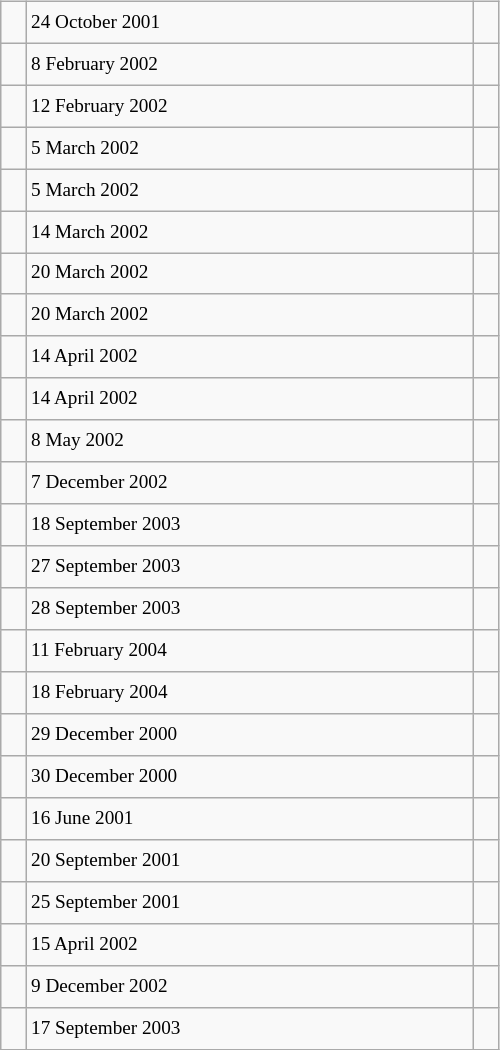<table class="wikitable" style="font-size: 80%; float: left; width: 26em; margin-right: 1em; height: 700px">
<tr>
<td></td>
<td>24 October 2001</td>
<td></td>
</tr>
<tr>
<td></td>
<td>8 February 2002</td>
<td></td>
</tr>
<tr>
<td></td>
<td>12 February 2002</td>
<td></td>
</tr>
<tr>
<td></td>
<td>5 March 2002</td>
<td></td>
</tr>
<tr>
<td></td>
<td>5 March 2002</td>
<td></td>
</tr>
<tr>
<td></td>
<td>14 March 2002</td>
<td></td>
</tr>
<tr>
<td></td>
<td>20 March 2002</td>
<td></td>
</tr>
<tr>
<td></td>
<td>20 March 2002</td>
<td></td>
</tr>
<tr>
<td></td>
<td>14 April 2002</td>
<td></td>
</tr>
<tr>
<td></td>
<td>14 April 2002</td>
<td></td>
</tr>
<tr>
<td></td>
<td>8 May 2002</td>
<td></td>
</tr>
<tr>
<td></td>
<td>7 December 2002</td>
<td></td>
</tr>
<tr>
<td></td>
<td>18 September 2003</td>
<td></td>
</tr>
<tr>
<td></td>
<td>27 September 2003</td>
<td></td>
</tr>
<tr>
<td></td>
<td>28 September 2003</td>
<td></td>
</tr>
<tr>
<td></td>
<td>11 February 2004</td>
<td></td>
</tr>
<tr>
<td></td>
<td>18 February 2004</td>
<td></td>
</tr>
<tr>
<td></td>
<td>29 December 2000</td>
<td></td>
</tr>
<tr>
<td></td>
<td>30 December 2000</td>
<td></td>
</tr>
<tr>
<td></td>
<td>16 June 2001</td>
<td></td>
</tr>
<tr>
<td></td>
<td>20 September 2001</td>
<td></td>
</tr>
<tr>
<td></td>
<td>25 September 2001</td>
<td></td>
</tr>
<tr>
<td></td>
<td>15 April 2002</td>
<td></td>
</tr>
<tr>
<td></td>
<td>9 December 2002</td>
<td></td>
</tr>
<tr>
<td></td>
<td>17 September 2003</td>
<td></td>
</tr>
</table>
